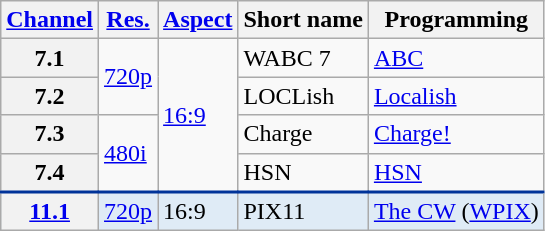<table class="wikitable">
<tr>
<th scope = "col"><a href='#'>Channel</a></th>
<th scope = "col"><a href='#'>Res.</a></th>
<th scope = "col"><a href='#'>Aspect</a></th>
<th scope = "col">Short name</th>
<th scope = "col">Programming</th>
</tr>
<tr>
<th scope = "row">7.1</th>
<td rowspan=2><a href='#'>720p</a></td>
<td rowspan=4><a href='#'>16:9</a></td>
<td>WABC 7</td>
<td><a href='#'>ABC</a></td>
</tr>
<tr>
<th scope = "row">7.2</th>
<td>LOCLish</td>
<td><a href='#'>Localish</a></td>
</tr>
<tr>
<th scope = "row">7.3</th>
<td rowspan=2><a href='#'>480i</a></td>
<td>Charge</td>
<td><a href='#'>Charge!</a></td>
</tr>
<tr>
<th scope = "row">7.4</th>
<td>HSN</td>
<td><a href='#'>HSN</a></td>
</tr>
<tr style="background-color:#DFEBF6; border-top: 2px solid #003399;">
<th scope = "row"><a href='#'>11.1</a></th>
<td><a href='#'>720p</a></td>
<td>16:9</td>
<td>PIX11</td>
<td><a href='#'>The CW</a> (<a href='#'>WPIX</a>)</td>
</tr>
</table>
